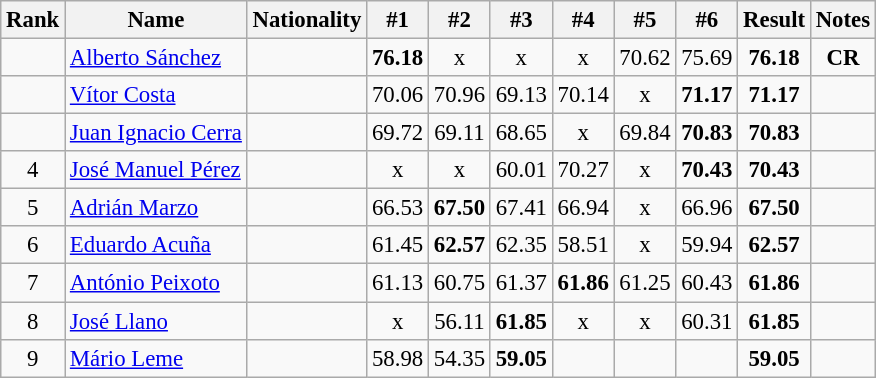<table class="wikitable sortable" style="text-align:center;font-size:95%">
<tr>
<th>Rank</th>
<th>Name</th>
<th>Nationality</th>
<th>#1</th>
<th>#2</th>
<th>#3</th>
<th>#4</th>
<th>#5</th>
<th>#6</th>
<th>Result</th>
<th>Notes</th>
</tr>
<tr>
<td></td>
<td align=left><a href='#'>Alberto Sánchez</a></td>
<td align=left></td>
<td><strong>76.18</strong></td>
<td>x</td>
<td>x</td>
<td>x</td>
<td>70.62</td>
<td>75.69</td>
<td><strong>76.18</strong></td>
<td><strong>CR</strong></td>
</tr>
<tr>
<td></td>
<td align=left><a href='#'>Vítor Costa</a></td>
<td align=left></td>
<td>70.06</td>
<td>70.96</td>
<td>69.13</td>
<td>70.14</td>
<td>x</td>
<td><strong>71.17</strong></td>
<td><strong>71.17</strong></td>
<td></td>
</tr>
<tr>
<td></td>
<td align=left><a href='#'>Juan Ignacio Cerra</a></td>
<td align=left></td>
<td>69.72</td>
<td>69.11</td>
<td>68.65</td>
<td>x</td>
<td>69.84</td>
<td><strong>70.83</strong></td>
<td><strong>70.83</strong></td>
<td></td>
</tr>
<tr>
<td>4</td>
<td align=left><a href='#'>José Manuel Pérez</a></td>
<td align=left></td>
<td>x</td>
<td>x</td>
<td>60.01</td>
<td>70.27</td>
<td>x</td>
<td><strong>70.43</strong></td>
<td><strong>70.43</strong></td>
<td></td>
</tr>
<tr>
<td>5</td>
<td align=left><a href='#'>Adrián Marzo</a></td>
<td align=left></td>
<td>66.53</td>
<td><strong>67.50</strong></td>
<td>67.41</td>
<td>66.94</td>
<td>x</td>
<td>66.96</td>
<td><strong>67.50</strong></td>
<td></td>
</tr>
<tr>
<td>6</td>
<td align=left><a href='#'>Eduardo Acuña</a></td>
<td align=left></td>
<td>61.45</td>
<td><strong>62.57</strong></td>
<td>62.35</td>
<td>58.51</td>
<td>x</td>
<td>59.94</td>
<td><strong>62.57</strong></td>
<td></td>
</tr>
<tr>
<td>7</td>
<td align=left><a href='#'>António Peixoto</a></td>
<td align=left></td>
<td>61.13</td>
<td>60.75</td>
<td>61.37</td>
<td><strong>61.86</strong></td>
<td>61.25</td>
<td>60.43</td>
<td><strong>61.86</strong></td>
<td></td>
</tr>
<tr>
<td>8</td>
<td align=left><a href='#'>José Llano</a></td>
<td align=left></td>
<td>x</td>
<td>56.11</td>
<td><strong>61.85</strong></td>
<td>x</td>
<td>x</td>
<td>60.31</td>
<td><strong>61.85</strong></td>
<td></td>
</tr>
<tr>
<td>9</td>
<td align=left><a href='#'>Mário Leme</a></td>
<td align=left></td>
<td>58.98</td>
<td>54.35</td>
<td><strong>59.05</strong></td>
<td></td>
<td></td>
<td></td>
<td><strong>59.05</strong></td>
<td></td>
</tr>
</table>
